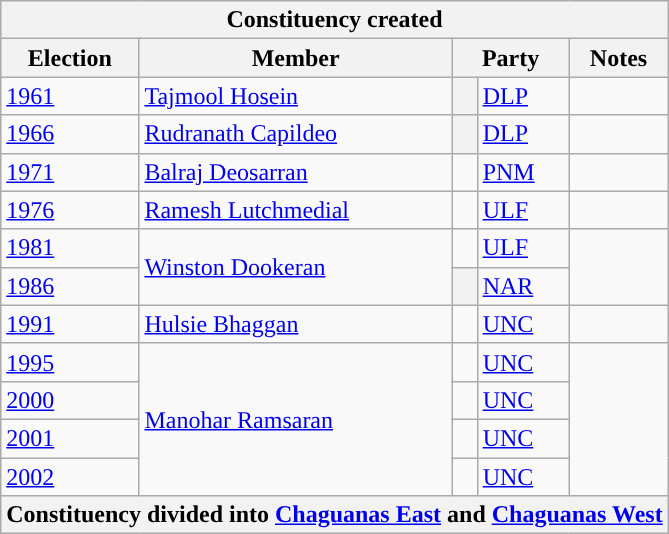<table class="wikitable sortable" style="valign:top">
<tr>
<th colspan="5">Constituency created</th>
</tr>
<tr>
<th>Election</th>
<th>Member</th>
<th colspan="2">Party</th>
<th>Notes</th>
</tr>
<tr>
<td><a href='#'>1961</a></td>
<td><a href='#'>Tajmool Hosein</a></td>
<th style="background-color: "></th>
<td><a href='#'>DLP</a></td>
<td></td>
</tr>
<tr>
<td><a href='#'>1966</a></td>
<td><a href='#'>Rudranath Capildeo</a></td>
<th style="background-color: "></th>
<td><a href='#'>DLP</a></td>
<td></td>
</tr>
<tr>
<td><a href='#'>1971</a></td>
<td><a href='#'>Balraj Deosarran</a></td>
<td style="background:"> </td>
<td><a href='#'>PNM</a></td>
<td></td>
</tr>
<tr>
<td><a href='#'>1976</a></td>
<td><a href='#'>Ramesh Lutchmedial</a></td>
<td style="background:"> </td>
<td><a href='#'>ULF</a></td>
<td></td>
</tr>
<tr>
<td><a href='#'>1981</a></td>
<td rowspan="2"><a href='#'>Winston Dookeran</a></td>
<td style="background:"> </td>
<td><a href='#'>ULF</a></td>
<td rowspan="2"></td>
</tr>
<tr>
<td><a href='#'>1986</a></td>
<th style="background-color: "></th>
<td><a href='#'>NAR</a></td>
</tr>
<tr>
<td><a href='#'>1991</a></td>
<td><a href='#'>Hulsie Bhaggan</a></td>
<td style="background:"> </td>
<td><a href='#'>UNC</a></td>
<td></td>
</tr>
<tr>
<td><a href='#'>1995</a></td>
<td rowspan="4"><a href='#'>Manohar Ramsaran</a></td>
<td style="background:"> </td>
<td><a href='#'>UNC</a></td>
<td rowspan="4"></td>
</tr>
<tr>
<td><a href='#'>2000</a></td>
<td style="background:"> </td>
<td><a href='#'>UNC</a></td>
</tr>
<tr>
<td><a href='#'>2001</a></td>
<td style="background:"> </td>
<td><a href='#'>UNC</a></td>
</tr>
<tr>
<td><a href='#'>2002</a></td>
<td style="background:"> </td>
<td><a href='#'>UNC</a></td>
</tr>
<tr>
<th colspan="5">Constituency divided into <a href='#'>Chaguanas East</a> and <a href='#'>Chaguanas West</a></th>
</tr>
</table>
